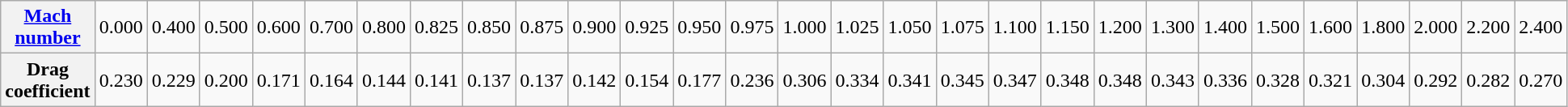<table class="wikitable">
<tr>
<th><a href='#'>Mach number</a></th>
<td>0.000</td>
<td>0.400</td>
<td>0.500</td>
<td>0.600</td>
<td>0.700</td>
<td>0.800</td>
<td>0.825</td>
<td>0.850</td>
<td>0.875</td>
<td>0.900</td>
<td>0.925</td>
<td>0.950</td>
<td>0.975</td>
<td>1.000</td>
<td>1.025</td>
<td>1.050</td>
<td>1.075</td>
<td>1.100</td>
<td>1.150</td>
<td>1.200</td>
<td>1.300</td>
<td>1.400</td>
<td>1.500</td>
<td>1.600</td>
<td>1.800</td>
<td>2.000</td>
<td>2.200</td>
<td>2.400</td>
</tr>
<tr>
<th>Drag coefficient</th>
<td>0.230</td>
<td>0.229</td>
<td>0.200</td>
<td>0.171</td>
<td>0.164</td>
<td>0.144</td>
<td>0.141</td>
<td>0.137</td>
<td>0.137</td>
<td>0.142</td>
<td>0.154</td>
<td>0.177</td>
<td>0.236</td>
<td>0.306</td>
<td>0.334</td>
<td>0.341</td>
<td>0.345</td>
<td>0.347</td>
<td>0.348</td>
<td>0.348</td>
<td>0.343</td>
<td>0.336</td>
<td>0.328</td>
<td>0.321</td>
<td>0.304</td>
<td>0.292</td>
<td>0.282</td>
<td>0.270</td>
</tr>
</table>
